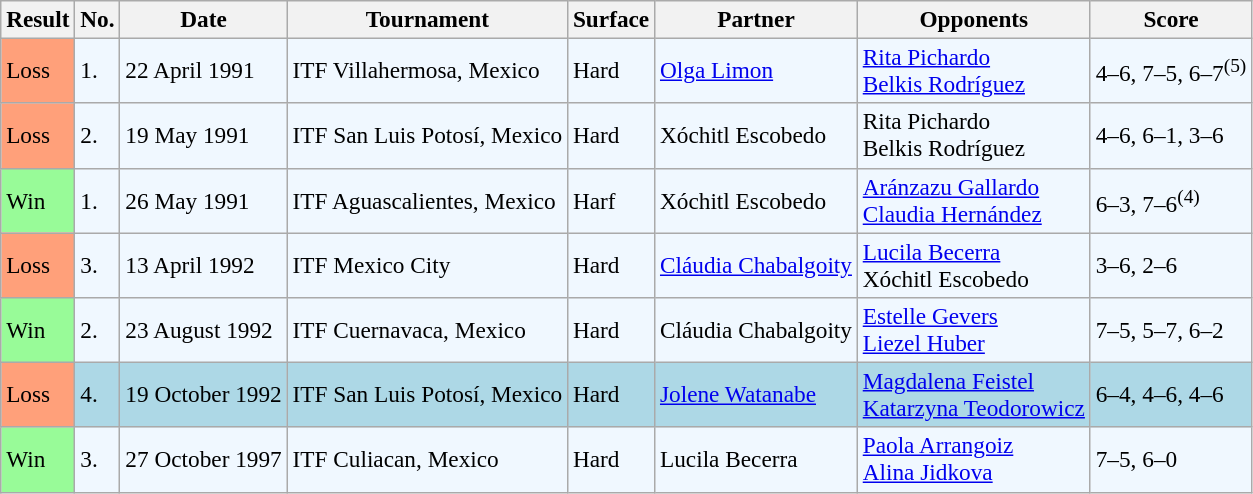<table class="sortable wikitable" style=font-size:97%>
<tr>
<th>Result</th>
<th>No.</th>
<th>Date</th>
<th>Tournament</th>
<th>Surface</th>
<th>Partner</th>
<th>Opponents</th>
<th class="unsortable">Score</th>
</tr>
<tr style="background:#f0f8ff;">
<td style="background:#ffa07a;">Loss</td>
<td>1.</td>
<td>22 April 1991</td>
<td>ITF Villahermosa, Mexico</td>
<td>Hard</td>
<td> <a href='#'>Olga Limon</a></td>
<td> <a href='#'>Rita Pichardo</a> <br>  <a href='#'>Belkis Rodríguez</a></td>
<td>4–6, 7–5, 6–7<sup>(5)</sup></td>
</tr>
<tr style="background:#f0f8ff;">
<td style="background:#ffa07a;">Loss</td>
<td>2.</td>
<td>19 May 1991</td>
<td>ITF San Luis Potosí, Mexico</td>
<td>Hard</td>
<td> Xóchitl Escobedo</td>
<td> Rita Pichardo <br>  Belkis Rodríguez</td>
<td>4–6, 6–1, 3–6</td>
</tr>
<tr style="background:#f0f8ff;">
<td style="background:#98fb98;">Win</td>
<td>1.</td>
<td>26 May 1991</td>
<td>ITF Aguascalientes, Mexico</td>
<td>Harf</td>
<td> Xóchitl Escobedo</td>
<td> <a href='#'>Aránzazu Gallardo</a> <br>  <a href='#'>Claudia Hernández</a></td>
<td>6–3, 7–6<sup>(4)</sup></td>
</tr>
<tr style="background:#f0f8ff;">
<td style="background:#ffa07a;">Loss</td>
<td>3.</td>
<td>13 April 1992</td>
<td>ITF Mexico City</td>
<td>Hard</td>
<td> <a href='#'>Cláudia Chabalgoity</a></td>
<td> <a href='#'>Lucila Becerra</a> <br>  Xóchitl Escobedo</td>
<td>3–6, 2–6</td>
</tr>
<tr style="background:#f0f8ff;">
<td style="background:#98fb98;">Win</td>
<td>2.</td>
<td>23 August 1992</td>
<td>ITF Cuernavaca, Mexico</td>
<td>Hard</td>
<td> Cláudia Chabalgoity</td>
<td> <a href='#'>Estelle Gevers</a> <br>  <a href='#'>Liezel Huber</a></td>
<td>7–5, 5–7, 6–2</td>
</tr>
<tr style="background:lightblue;">
<td style="background:#ffa07a;">Loss</td>
<td>4.</td>
<td>19 October 1992</td>
<td>ITF San Luis Potosí, Mexico</td>
<td>Hard</td>
<td> <a href='#'>Jolene Watanabe</a></td>
<td> <a href='#'>Magdalena Feistel</a> <br>  <a href='#'>Katarzyna Teodorowicz</a></td>
<td>6–4, 4–6, 4–6</td>
</tr>
<tr style="background:#f0f8ff;">
<td style="background:#98fb98;">Win</td>
<td>3.</td>
<td>27 October 1997</td>
<td>ITF Culiacan, Mexico</td>
<td>Hard</td>
<td> Lucila Becerra</td>
<td> <a href='#'>Paola Arrangoiz</a> <br>  <a href='#'>Alina Jidkova</a></td>
<td>7–5, 6–0</td>
</tr>
</table>
